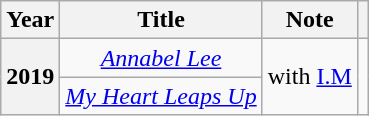<table class="wikitable sortable plainrowheaders" style="text-align: center;">
<tr>
<th scope="col">Year</th>
<th scope="col">Title</th>
<th scope="col">Note</th>
<th scope="col" class="unsortable"></th>
</tr>
<tr>
<th scope="row" rowspan="2">2019</th>
<td><em><a href='#'>Annabel Lee</a></em></td>
<td rowspan="2">with <a href='#'>I.M</a></td>
<td rowspan="2"></td>
</tr>
<tr>
<td><em><a href='#'>My Heart Leaps Up</a></em></td>
</tr>
</table>
